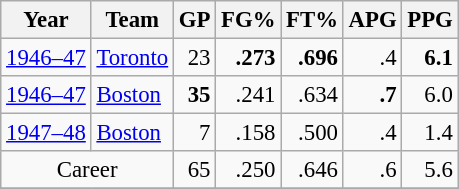<table class="wikitable sortable" style="font-size:95%; text-align:right;">
<tr>
<th>Year</th>
<th>Team</th>
<th>GP</th>
<th>FG%</th>
<th>FT%</th>
<th>APG</th>
<th>PPG</th>
</tr>
<tr>
<td style="text-align:left;"><a href='#'>1946–47</a></td>
<td style="text-align:left;"><a href='#'>Toronto</a></td>
<td>23</td>
<td><strong>.273</strong></td>
<td><strong>.696</strong></td>
<td>.4</td>
<td><strong>6.1</strong></td>
</tr>
<tr>
<td style="text-align:left;"><a href='#'>1946–47</a></td>
<td style="text-align:left;"><a href='#'>Boston</a></td>
<td><strong>35</strong></td>
<td>.241</td>
<td>.634</td>
<td><strong>.7</strong></td>
<td>6.0</td>
</tr>
<tr>
<td style="text-align:left;"><a href='#'>1947–48</a></td>
<td style="text-align:left;"><a href='#'>Boston</a></td>
<td>7</td>
<td>.158</td>
<td>.500</td>
<td>.4</td>
<td>1.4</td>
</tr>
<tr>
<td style="text-align:center;" colspan="2">Career</td>
<td>65</td>
<td>.250</td>
<td>.646</td>
<td>.6</td>
<td>5.6</td>
</tr>
<tr>
</tr>
</table>
